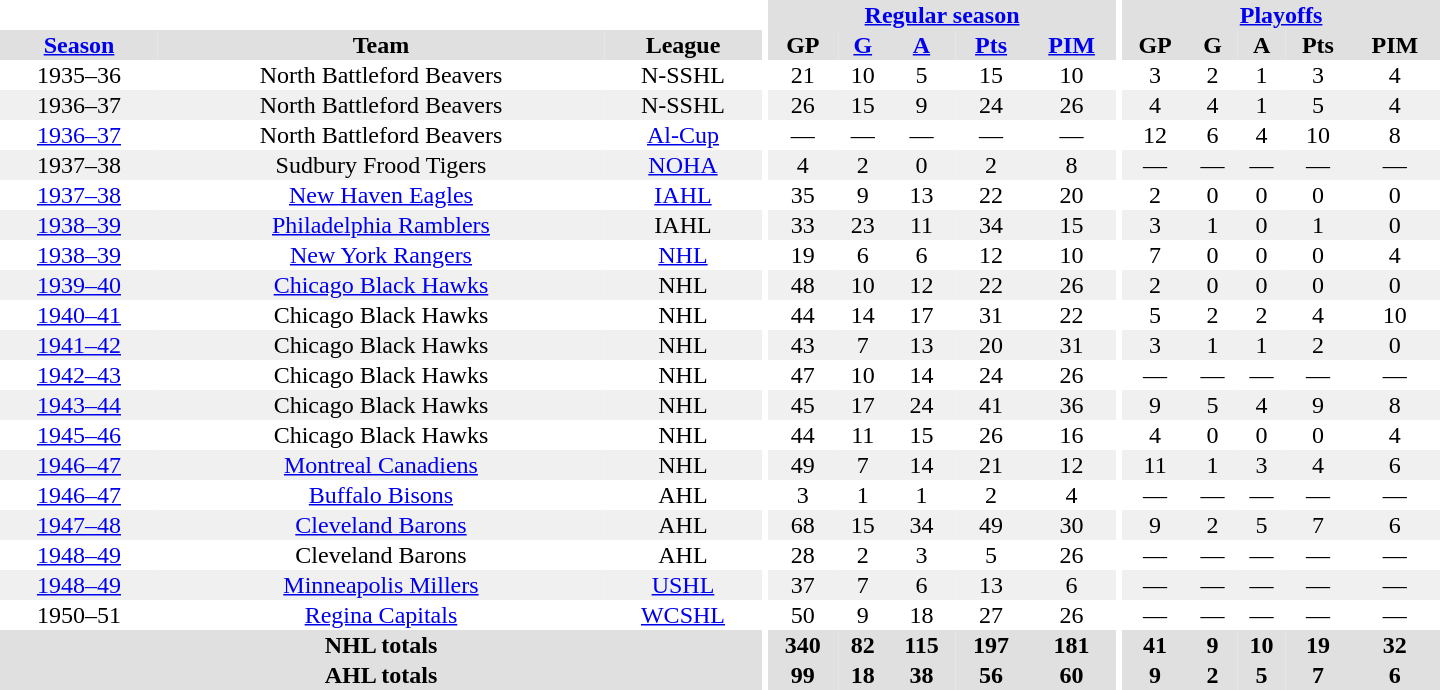<table border="0" cellpadding="1" cellspacing="0" style="text-align:center; width:60em">
<tr bgcolor="#e0e0e0">
<th colspan="3" bgcolor="#ffffff"></th>
<th rowspan="101" bgcolor="#ffffff"></th>
<th colspan="5"><a href='#'>Regular season</a></th>
<th rowspan="101" bgcolor="#ffffff"></th>
<th colspan="5"><a href='#'>Playoffs</a></th>
</tr>
<tr bgcolor="#e0e0e0">
<th><a href='#'>Season</a></th>
<th>Team</th>
<th>League</th>
<th>GP</th>
<th><a href='#'>G</a></th>
<th><a href='#'>A</a></th>
<th><a href='#'>Pts</a></th>
<th><a href='#'>PIM</a></th>
<th>GP</th>
<th>G</th>
<th>A</th>
<th>Pts</th>
<th>PIM</th>
</tr>
<tr>
<td>1935–36</td>
<td>North Battleford Beavers</td>
<td>N-SSHL</td>
<td>21</td>
<td>10</td>
<td>5</td>
<td>15</td>
<td>10</td>
<td>3</td>
<td>2</td>
<td>1</td>
<td>3</td>
<td>4</td>
</tr>
<tr bgcolor="#f0f0f0">
<td>1936–37</td>
<td>North Battleford Beavers</td>
<td>N-SSHL</td>
<td>26</td>
<td>15</td>
<td>9</td>
<td>24</td>
<td>26</td>
<td>4</td>
<td>4</td>
<td>1</td>
<td>5</td>
<td>4</td>
</tr>
<tr>
<td><a href='#'>1936–37</a></td>
<td>North Battleford Beavers</td>
<td><a href='#'>Al-Cup</a></td>
<td>—</td>
<td>—</td>
<td>—</td>
<td>—</td>
<td>—</td>
<td>12</td>
<td>6</td>
<td>4</td>
<td>10</td>
<td>8</td>
</tr>
<tr bgcolor="#f0f0f0">
<td>1937–38</td>
<td>Sudbury Frood Tigers</td>
<td><a href='#'>NOHA</a></td>
<td>4</td>
<td>2</td>
<td>0</td>
<td>2</td>
<td>8</td>
<td>—</td>
<td>—</td>
<td>—</td>
<td>—</td>
<td>—</td>
</tr>
<tr>
<td><a href='#'>1937–38</a></td>
<td><a href='#'>New Haven Eagles</a></td>
<td><a href='#'>IAHL</a></td>
<td>35</td>
<td>9</td>
<td>13</td>
<td>22</td>
<td>20</td>
<td>2</td>
<td>0</td>
<td>0</td>
<td>0</td>
<td>0</td>
</tr>
<tr bgcolor="#f0f0f0">
<td><a href='#'>1938–39</a></td>
<td><a href='#'>Philadelphia Ramblers</a></td>
<td>IAHL</td>
<td>33</td>
<td>23</td>
<td>11</td>
<td>34</td>
<td>15</td>
<td>3</td>
<td>1</td>
<td>0</td>
<td>1</td>
<td>0</td>
</tr>
<tr>
<td><a href='#'>1938–39</a></td>
<td><a href='#'>New York Rangers</a></td>
<td><a href='#'>NHL</a></td>
<td>19</td>
<td>6</td>
<td>6</td>
<td>12</td>
<td>10</td>
<td>7</td>
<td>0</td>
<td>0</td>
<td>0</td>
<td>4</td>
</tr>
<tr bgcolor="#f0f0f0">
<td><a href='#'>1939–40</a></td>
<td><a href='#'>Chicago Black Hawks</a></td>
<td>NHL</td>
<td>48</td>
<td>10</td>
<td>12</td>
<td>22</td>
<td>26</td>
<td>2</td>
<td>0</td>
<td>0</td>
<td>0</td>
<td>0</td>
</tr>
<tr>
<td><a href='#'>1940–41</a></td>
<td>Chicago Black Hawks</td>
<td>NHL</td>
<td>44</td>
<td>14</td>
<td>17</td>
<td>31</td>
<td>22</td>
<td>5</td>
<td>2</td>
<td>2</td>
<td>4</td>
<td>10</td>
</tr>
<tr bgcolor="#f0f0f0">
<td><a href='#'>1941–42</a></td>
<td>Chicago Black Hawks</td>
<td>NHL</td>
<td>43</td>
<td>7</td>
<td>13</td>
<td>20</td>
<td>31</td>
<td>3</td>
<td>1</td>
<td>1</td>
<td>2</td>
<td>0</td>
</tr>
<tr>
<td><a href='#'>1942–43</a></td>
<td>Chicago Black Hawks</td>
<td>NHL</td>
<td>47</td>
<td>10</td>
<td>14</td>
<td>24</td>
<td>26</td>
<td>—</td>
<td>—</td>
<td>—</td>
<td>—</td>
<td>—</td>
</tr>
<tr bgcolor="#f0f0f0">
<td><a href='#'>1943–44</a></td>
<td>Chicago Black Hawks</td>
<td>NHL</td>
<td>45</td>
<td>17</td>
<td>24</td>
<td>41</td>
<td>36</td>
<td>9</td>
<td>5</td>
<td>4</td>
<td>9</td>
<td>8</td>
</tr>
<tr>
<td><a href='#'>1945–46</a></td>
<td>Chicago Black Hawks</td>
<td>NHL</td>
<td>44</td>
<td>11</td>
<td>15</td>
<td>26</td>
<td>16</td>
<td>4</td>
<td>0</td>
<td>0</td>
<td>0</td>
<td>4</td>
</tr>
<tr bgcolor="#f0f0f0">
<td><a href='#'>1946–47</a></td>
<td><a href='#'>Montreal Canadiens</a></td>
<td>NHL</td>
<td>49</td>
<td>7</td>
<td>14</td>
<td>21</td>
<td>12</td>
<td>11</td>
<td>1</td>
<td>3</td>
<td>4</td>
<td>6</td>
</tr>
<tr>
<td><a href='#'>1946–47</a></td>
<td><a href='#'>Buffalo Bisons</a></td>
<td>AHL</td>
<td>3</td>
<td>1</td>
<td>1</td>
<td>2</td>
<td>4</td>
<td>—</td>
<td>—</td>
<td>—</td>
<td>—</td>
<td>—</td>
</tr>
<tr bgcolor="#f0f0f0">
<td><a href='#'>1947–48</a></td>
<td><a href='#'>Cleveland Barons</a></td>
<td>AHL</td>
<td>68</td>
<td>15</td>
<td>34</td>
<td>49</td>
<td>30</td>
<td>9</td>
<td>2</td>
<td>5</td>
<td>7</td>
<td>6</td>
</tr>
<tr>
<td><a href='#'>1948–49</a></td>
<td>Cleveland Barons</td>
<td>AHL</td>
<td>28</td>
<td>2</td>
<td>3</td>
<td>5</td>
<td>26</td>
<td>—</td>
<td>—</td>
<td>—</td>
<td>—</td>
<td>—</td>
</tr>
<tr bgcolor="#f0f0f0">
<td><a href='#'>1948–49</a></td>
<td><a href='#'>Minneapolis Millers</a></td>
<td><a href='#'>USHL</a></td>
<td>37</td>
<td>7</td>
<td>6</td>
<td>13</td>
<td>6</td>
<td>—</td>
<td>—</td>
<td>—</td>
<td>—</td>
<td>—</td>
</tr>
<tr>
<td>1950–51</td>
<td><a href='#'>Regina Capitals</a></td>
<td><a href='#'>WCSHL</a></td>
<td>50</td>
<td>9</td>
<td>18</td>
<td>27</td>
<td>26</td>
<td>—</td>
<td>—</td>
<td>—</td>
<td>—</td>
<td>—</td>
</tr>
<tr bgcolor="#e0e0e0">
<th colspan="3">NHL totals</th>
<th>340</th>
<th>82</th>
<th>115</th>
<th>197</th>
<th>181</th>
<th>41</th>
<th>9</th>
<th>10</th>
<th>19</th>
<th>32</th>
</tr>
<tr bgcolor="#e0e0e0">
<th colspan="3">AHL totals</th>
<th>99</th>
<th>18</th>
<th>38</th>
<th>56</th>
<th>60</th>
<th>9</th>
<th>2</th>
<th>5</th>
<th>7</th>
<th>6</th>
</tr>
</table>
